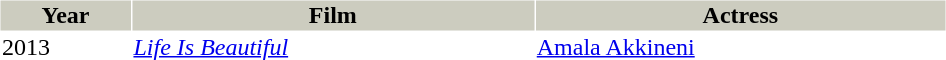<table cellspacing="1" cellpadding="1" border="0" style="width:50%;">
<tr style="background:#ccccbf;">
<th>Year</th>
<th>Film</th>
<th>Actress</th>
</tr>
<tr>
<td>2013</td>
<td><em><a href='#'>Life Is Beautiful</a></em></td>
<td><a href='#'>Amala Akkineni</a></td>
</tr>
<tr style="background:#f0f0f0;">
</tr>
</table>
